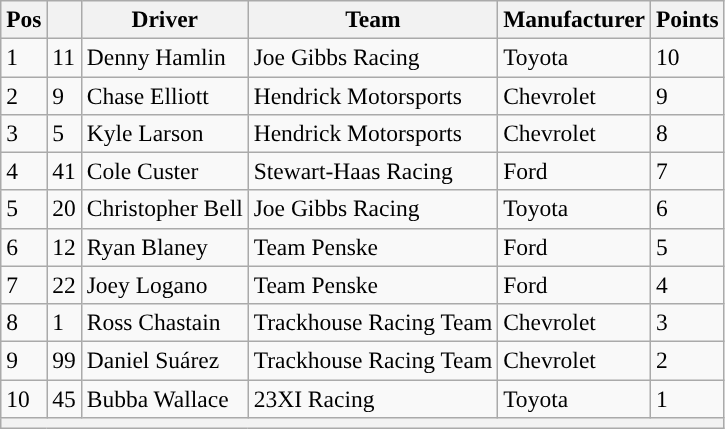<table class="wikitable" style="font-size:98%">
<tr>
<th>Pos</th>
<th></th>
<th>Driver</th>
<th>Team</th>
<th>Manufacturer</th>
<th>Points</th>
</tr>
<tr>
<td>1</td>
<td>11</td>
<td>Denny Hamlin</td>
<td>Joe Gibbs Racing</td>
<td>Toyota</td>
<td>10</td>
</tr>
<tr>
<td>2</td>
<td>9</td>
<td>Chase Elliott</td>
<td>Hendrick Motorsports</td>
<td>Chevrolet</td>
<td>9</td>
</tr>
<tr>
<td>3</td>
<td>5</td>
<td>Kyle Larson</td>
<td>Hendrick Motorsports</td>
<td>Chevrolet</td>
<td>8</td>
</tr>
<tr>
<td>4</td>
<td>41</td>
<td>Cole Custer</td>
<td>Stewart-Haas Racing</td>
<td>Ford</td>
<td>7</td>
</tr>
<tr>
<td>5</td>
<td>20</td>
<td>Christopher Bell</td>
<td>Joe Gibbs Racing</td>
<td>Toyota</td>
<td>6</td>
</tr>
<tr>
<td>6</td>
<td>12</td>
<td>Ryan Blaney</td>
<td>Team Penske</td>
<td>Ford</td>
<td>5</td>
</tr>
<tr>
<td>7</td>
<td>22</td>
<td>Joey Logano</td>
<td>Team Penske</td>
<td>Ford</td>
<td>4</td>
</tr>
<tr>
<td>8</td>
<td>1</td>
<td>Ross Chastain</td>
<td>Trackhouse Racing Team</td>
<td>Chevrolet</td>
<td>3</td>
</tr>
<tr>
<td>9</td>
<td>99</td>
<td>Daniel Suárez</td>
<td>Trackhouse Racing Team</td>
<td>Chevrolet</td>
<td>2</td>
</tr>
<tr>
<td>10</td>
<td>45</td>
<td>Bubba Wallace</td>
<td>23XI Racing</td>
<td>Toyota</td>
<td>1</td>
</tr>
<tr>
<th colspan="6"></th>
</tr>
</table>
